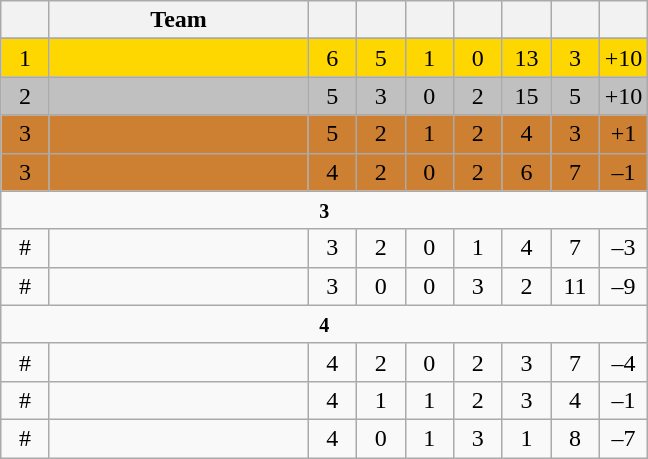<table class="wikitable" style="text-align:center">
<tr>
<th width="25"></th>
<th width="165">Team</th>
<th width="25"></th>
<th width="25"></th>
<th width="25"></th>
<th width="25"></th>
<th width="25"></th>
<th width="25"></th>
<th width="25"></th>
</tr>
<tr>
</tr>
<tr style="background:#FFD700;">
<td>1</td>
<td align=left></td>
<td>6</td>
<td>5</td>
<td>1</td>
<td>0</td>
<td>13</td>
<td>3</td>
<td>+10</td>
</tr>
<tr style="background:#C0C0C0;">
<td>2</td>
<td align=left></td>
<td>5</td>
<td>3</td>
<td>0</td>
<td>2</td>
<td>15</td>
<td>5</td>
<td>+10</td>
</tr>
<tr style="background:#CD7F32;">
<td>3</td>
<td align=left></td>
<td>5</td>
<td>2</td>
<td>1</td>
<td>2</td>
<td>4</td>
<td>3</td>
<td>+1</td>
</tr>
<tr style="background:#CD7F32;">
<td>3</td>
<td align=left></td>
<td>4</td>
<td>2</td>
<td>0</td>
<td>2</td>
<td>6</td>
<td>7</td>
<td>–1</td>
</tr>
<tr>
<td colspan=10><small><strong>3 </strong></small></td>
</tr>
<tr>
<td>#</td>
<td align=left></td>
<td>3</td>
<td>2</td>
<td>0</td>
<td>1</td>
<td>4</td>
<td>7</td>
<td>–3</td>
</tr>
<tr>
<td>#</td>
<td align=left></td>
<td>3</td>
<td>0</td>
<td>0</td>
<td>3</td>
<td>2</td>
<td>11</td>
<td>–9</td>
</tr>
<tr>
<td colspan=10><small><strong>4 </strong></small></td>
</tr>
<tr>
<td>#</td>
<td align=left></td>
<td>4</td>
<td>2</td>
<td>0</td>
<td>2</td>
<td>3</td>
<td>7</td>
<td>–4</td>
</tr>
<tr>
<td>#</td>
<td align=left></td>
<td>4</td>
<td>1</td>
<td>1</td>
<td>2</td>
<td>3</td>
<td>4</td>
<td>–1</td>
</tr>
<tr>
<td>#</td>
<td align=left></td>
<td>4</td>
<td>0</td>
<td>1</td>
<td>3</td>
<td>1</td>
<td>8</td>
<td>–7</td>
</tr>
</table>
